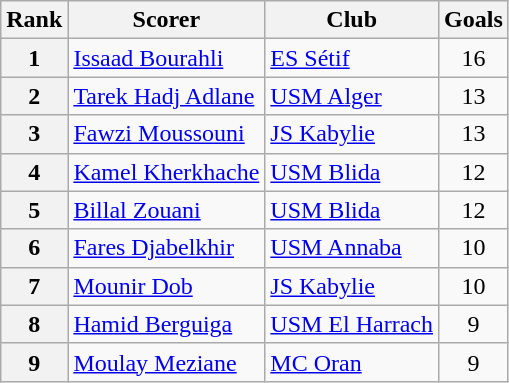<table class="wikitable" style="text-align:center">
<tr>
<th>Rank</th>
<th>Scorer</th>
<th>Club</th>
<th>Goals</th>
</tr>
<tr>
<th>1</th>
<td align="left"> <a href='#'>Issaad Bourahli</a></td>
<td align="left"><a href='#'>ES Sétif</a></td>
<td style="text-align:center;">16</td>
</tr>
<tr>
<th>2</th>
<td align="left"> <a href='#'>Tarek Hadj Adlane</a></td>
<td align="left"><a href='#'>USM Alger</a></td>
<td style="text-align:center;">13</td>
</tr>
<tr>
<th>3</th>
<td align="left"> <a href='#'>Fawzi Moussouni</a></td>
<td align="left"><a href='#'>JS Kabylie</a></td>
<td style="text-align:center;">13</td>
</tr>
<tr>
<th>4</th>
<td align="left"> <a href='#'>Kamel Kherkhache</a></td>
<td align="left"><a href='#'>USM Blida</a></td>
<td style="text-align:center;">12</td>
</tr>
<tr>
<th>5</th>
<td align="left"> <a href='#'>Billal Zouani</a></td>
<td align="left"><a href='#'>USM Blida</a></td>
<td style="text-align:center;">12</td>
</tr>
<tr>
<th>6</th>
<td align="left"> <a href='#'>Fares Djabelkhir</a></td>
<td align="left"><a href='#'>USM Annaba</a></td>
<td style="text-align:center;">10</td>
</tr>
<tr>
<th>7</th>
<td align="left"> <a href='#'>Mounir Dob</a></td>
<td align="left"><a href='#'>JS Kabylie</a></td>
<td style="text-align:center;">10</td>
</tr>
<tr>
<th>8</th>
<td align="left"> <a href='#'>Hamid Berguiga</a></td>
<td align="left"><a href='#'>USM El Harrach</a></td>
<td style="text-align:center;">9</td>
</tr>
<tr>
<th>9</th>
<td align="left"> <a href='#'>Moulay Meziane</a></td>
<td align="left"><a href='#'>MC Oran</a></td>
<td style="text-align:center;">9</td>
</tr>
</table>
